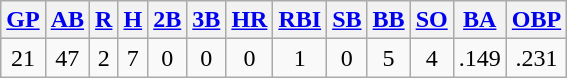<table class="wikitable">
<tr>
<th><a href='#'>GP</a></th>
<th><a href='#'>AB</a></th>
<th><a href='#'>R</a></th>
<th><a href='#'>H</a></th>
<th><a href='#'>2B</a></th>
<th><a href='#'>3B</a></th>
<th><a href='#'>HR</a></th>
<th><a href='#'>RBI</a></th>
<th><a href='#'>SB</a></th>
<th><a href='#'>BB</a></th>
<th><a href='#'>SO</a></th>
<th><a href='#'>BA</a></th>
<th><a href='#'>OBP</a></th>
</tr>
<tr align=center>
<td>21</td>
<td>47</td>
<td>2</td>
<td>7</td>
<td>0</td>
<td>0</td>
<td>0</td>
<td>1</td>
<td>0</td>
<td>5</td>
<td>4</td>
<td>.149</td>
<td>.231</td>
</tr>
</table>
